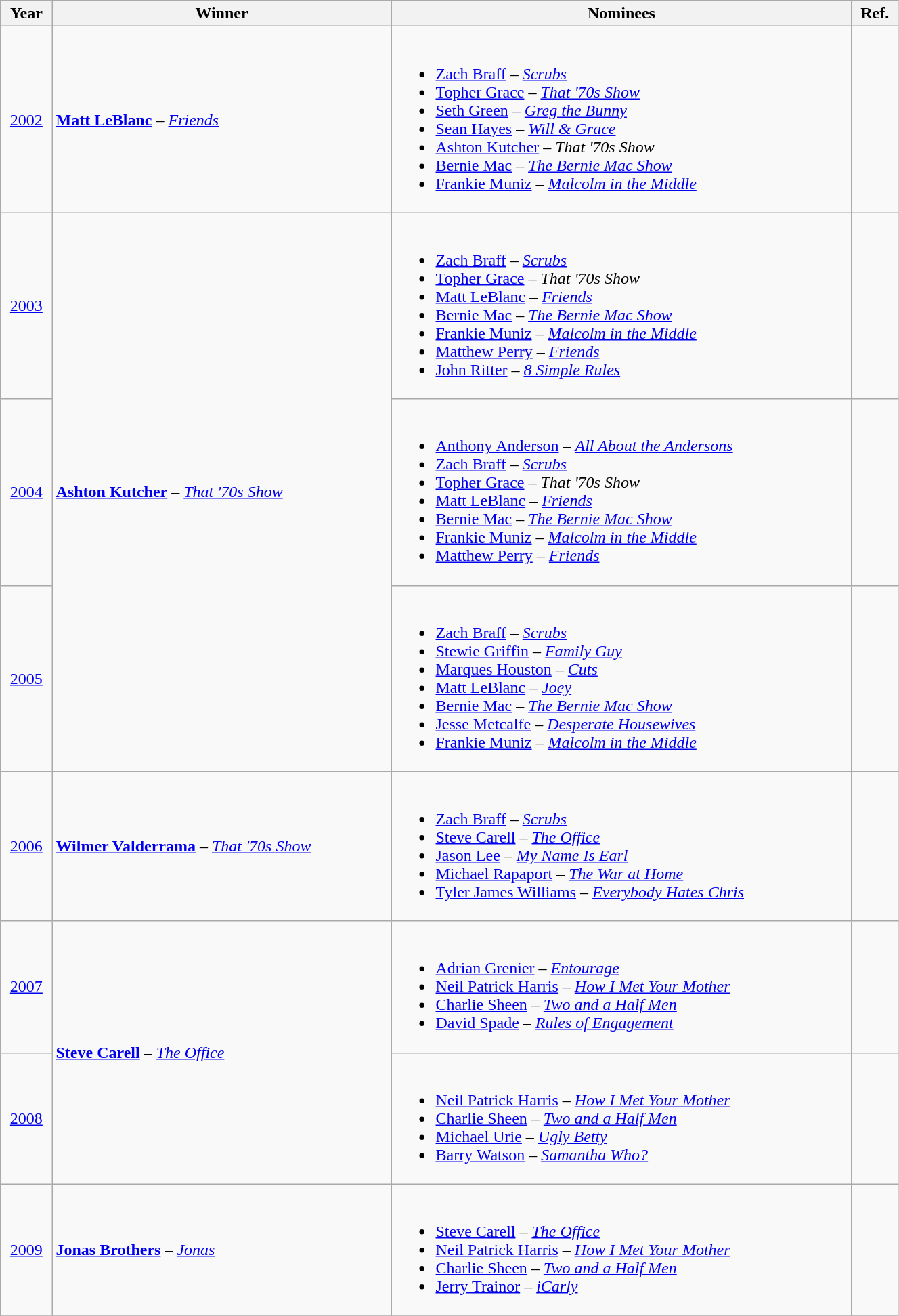<table class="wikitable" width=70%>
<tr>
<th>Year</th>
<th>Winner</th>
<th>Nominees</th>
<th>Ref.</th>
</tr>
<tr>
<td align="center"><a href='#'>2002</a></td>
<td><strong><a href='#'>Matt LeBlanc</a></strong> – <em><a href='#'>Friends</a></em></td>
<td><br><ul><li><a href='#'>Zach Braff</a> – <em><a href='#'>Scrubs</a></em></li><li><a href='#'>Topher Grace</a> – <em><a href='#'>That '70s Show</a></em></li><li><a href='#'>Seth Green</a> – <em><a href='#'>Greg the Bunny</a></em></li><li><a href='#'>Sean Hayes</a> – <em><a href='#'>Will & Grace</a></em></li><li><a href='#'>Ashton Kutcher</a> – <em>That '70s Show</em></li><li><a href='#'>Bernie Mac</a> – <em><a href='#'>The Bernie Mac Show</a></em></li><li><a href='#'>Frankie Muniz</a> – <em><a href='#'>Malcolm in the Middle</a></em></li></ul></td>
<td align="center"></td>
</tr>
<tr>
<td align="center"><a href='#'>2003</a></td>
<td rowspan=3><strong><a href='#'>Ashton Kutcher</a></strong> – <em><a href='#'>That '70s Show</a></em></td>
<td><br><ul><li><a href='#'>Zach Braff</a> – <em><a href='#'>Scrubs</a></em></li><li><a href='#'>Topher Grace</a> – <em>That '70s Show</em></li><li><a href='#'>Matt LeBlanc</a> – <em><a href='#'>Friends</a></em></li><li><a href='#'>Bernie Mac</a> – <em><a href='#'>The Bernie Mac Show</a></em></li><li><a href='#'>Frankie Muniz</a> – <em><a href='#'>Malcolm in the Middle</a></em></li><li><a href='#'>Matthew Perry</a> – <em><a href='#'>Friends</a></em></li><li><a href='#'>John Ritter</a> – <em><a href='#'>8 Simple Rules</a></em></li></ul></td>
<td align="center"></td>
</tr>
<tr>
<td align="center"><a href='#'>2004</a></td>
<td><br><ul><li><a href='#'>Anthony Anderson</a> – <em><a href='#'>All About the Andersons</a></em></li><li><a href='#'>Zach Braff</a> – <em><a href='#'>Scrubs</a></em></li><li><a href='#'>Topher Grace</a> – <em>That '70s Show</em></li><li><a href='#'>Matt LeBlanc</a> – <em><a href='#'>Friends</a></em></li><li><a href='#'>Bernie Mac</a> – <em><a href='#'>The Bernie Mac Show</a></em></li><li><a href='#'>Frankie Muniz</a> – <em><a href='#'>Malcolm in the Middle</a></em></li><li><a href='#'>Matthew Perry</a> – <em><a href='#'>Friends</a></em></li></ul></td>
<td align="center"></td>
</tr>
<tr>
<td align="center"><a href='#'>2005</a></td>
<td><br><ul><li><a href='#'>Zach Braff</a> – <em><a href='#'>Scrubs</a></em></li><li><a href='#'>Stewie Griffin</a> – <em><a href='#'>Family Guy</a></em></li><li><a href='#'>Marques Houston</a> – <em><a href='#'>Cuts</a></em></li><li><a href='#'>Matt LeBlanc</a> – <em><a href='#'>Joey</a></em></li><li><a href='#'>Bernie Mac</a> – <em><a href='#'>The Bernie Mac Show</a></em></li><li><a href='#'>Jesse Metcalfe</a> – <em><a href='#'>Desperate Housewives</a></em></li><li><a href='#'>Frankie Muniz</a> – <em><a href='#'>Malcolm in the Middle</a></em></li></ul></td>
<td align="center"></td>
</tr>
<tr>
<td align="center"><a href='#'>2006</a></td>
<td><strong><a href='#'>Wilmer Valderrama</a></strong> – <em><a href='#'>That '70s Show</a></em></td>
<td><br><ul><li><a href='#'>Zach Braff</a> – <em><a href='#'>Scrubs</a></em></li><li><a href='#'>Steve Carell</a> – <em><a href='#'>The Office</a></em></li><li><a href='#'>Jason Lee</a> – <em><a href='#'>My Name Is Earl</a></em></li><li><a href='#'>Michael Rapaport</a> – <em><a href='#'>The War at Home</a></em></li><li><a href='#'>Tyler James Williams</a> – <em><a href='#'>Everybody Hates Chris</a></em></li></ul></td>
<td align="center"></td>
</tr>
<tr>
<td align="center"><a href='#'>2007</a></td>
<td rowspan=2><strong><a href='#'>Steve Carell</a></strong> – <em><a href='#'>The Office</a></em></td>
<td><br><ul><li><a href='#'>Adrian Grenier</a> – <em><a href='#'>Entourage</a></em></li><li><a href='#'>Neil Patrick Harris</a> – <em><a href='#'>How I Met Your Mother</a></em></li><li><a href='#'>Charlie Sheen</a> – <em><a href='#'>Two and a Half Men</a></em></li><li><a href='#'>David Spade</a> – <em><a href='#'>Rules of Engagement</a></em></li></ul></td>
<td align="center"></td>
</tr>
<tr>
<td align="center"><a href='#'>2008</a></td>
<td><br><ul><li><a href='#'>Neil Patrick Harris</a> – <em><a href='#'>How I Met Your Mother</a></em></li><li><a href='#'>Charlie Sheen</a> – <em><a href='#'>Two and a Half Men</a></em></li><li><a href='#'>Michael Urie</a> – <em><a href='#'>Ugly Betty</a></em></li><li><a href='#'>Barry Watson</a> – <em><a href='#'>Samantha Who?</a></em></li></ul></td>
<td align="center"></td>
</tr>
<tr>
<td align="center"><a href='#'>2009</a></td>
<td><strong><a href='#'>Jonas Brothers</a></strong> – <em><a href='#'>Jonas</a></em></td>
<td><br><ul><li><a href='#'>Steve Carell</a> – <em><a href='#'>The Office</a></em></li><li><a href='#'>Neil Patrick Harris</a> – <em><a href='#'>How I Met Your Mother</a></em></li><li><a href='#'>Charlie Sheen</a> – <em><a href='#'>Two and a Half Men</a></em></li><li><a href='#'>Jerry Trainor</a> – <em><a href='#'>iCarly</a></em></li></ul></td>
<td align="center"></td>
</tr>
<tr>
</tr>
</table>
